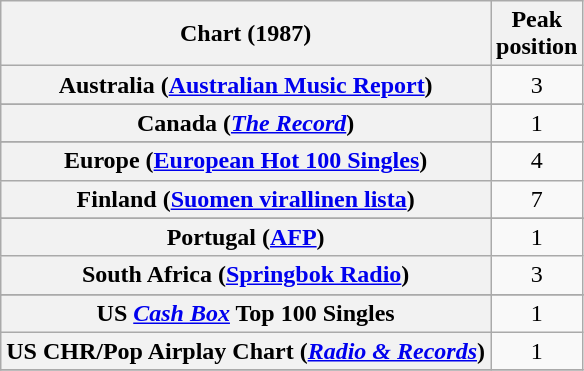<table class="wikitable sortable plainrowheaders" style="text-align:center">
<tr>
<th scope="col">Chart (1987)</th>
<th scope="col">Peak<br>position</th>
</tr>
<tr>
<th scope="row">Australia (<a href='#'>Australian Music Report</a>)</th>
<td>3</td>
</tr>
<tr>
</tr>
<tr>
</tr>
<tr>
<th scope="row">Canada (<a href='#'><em>The Record</em></a>)</th>
<td>1</td>
</tr>
<tr>
</tr>
<tr>
</tr>
<tr>
<th scope="row">Europe (<a href='#'>European Hot 100 Singles</a>)</th>
<td>4</td>
</tr>
<tr>
<th scope="row">Finland (<a href='#'>Suomen virallinen lista</a>)</th>
<td>7</td>
</tr>
<tr>
</tr>
<tr>
</tr>
<tr>
</tr>
<tr>
</tr>
<tr>
</tr>
<tr>
</tr>
<tr>
<th scope="row">Portugal (<a href='#'>AFP</a>)</th>
<td>1</td>
</tr>
<tr>
<th scope="row">South Africa (<a href='#'>Springbok Radio</a>)</th>
<td>3</td>
</tr>
<tr>
</tr>
<tr>
</tr>
<tr>
</tr>
<tr>
</tr>
<tr>
</tr>
<tr>
</tr>
<tr>
<th scope="row">US <em><a href='#'>Cash Box</a></em> Top 100 Singles</th>
<td>1</td>
</tr>
<tr>
<th scope="row">US CHR/Pop Airplay Chart (<em><a href='#'>Radio & Records</a></em>)</th>
<td>1</td>
</tr>
<tr>
</tr>
</table>
